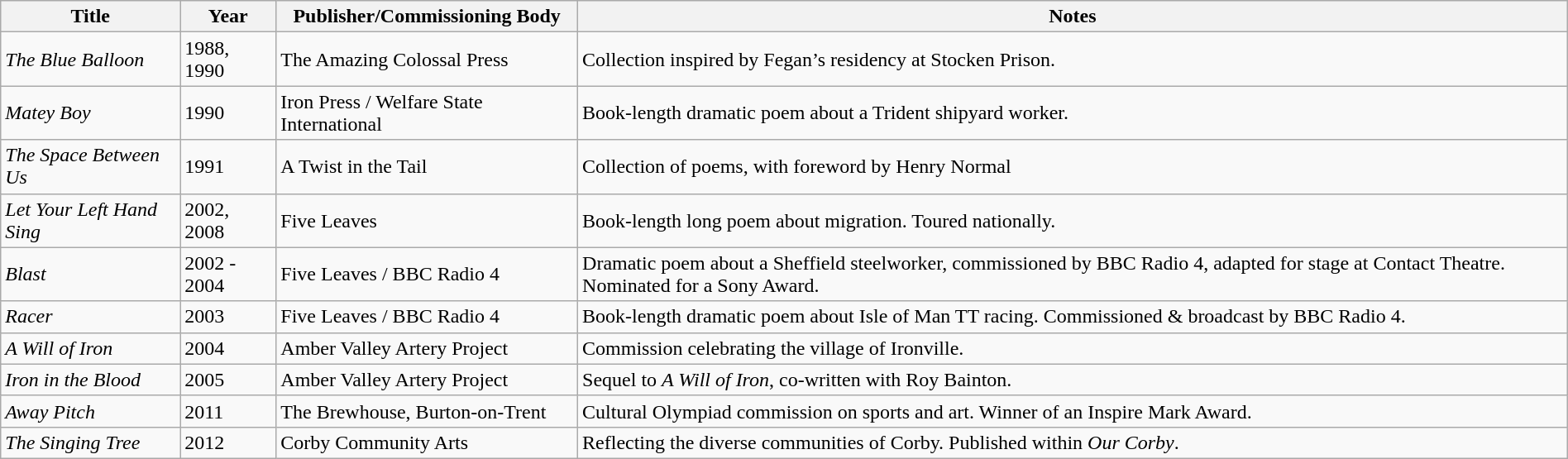<table class="wikitable collapsible collapsed" style="width:100%;">
<tr>
<th>Title</th>
<th>Year</th>
<th>Publisher/Commissioning Body</th>
<th>Notes</th>
</tr>
<tr>
<td><em>The Blue Balloon</em></td>
<td>1988, 1990</td>
<td>The Amazing Colossal Press</td>
<td>Collection inspired by Fegan’s residency at Stocken Prison.</td>
</tr>
<tr>
<td><em>Matey Boy</em></td>
<td>1990</td>
<td>Iron Press / Welfare State International</td>
<td>Book-length dramatic poem about a Trident shipyard worker.</td>
</tr>
<tr>
<td><em>The Space Between Us</em></td>
<td>1991</td>
<td>A Twist in the Tail</td>
<td>Collection of poems, with foreword by Henry Normal </td>
</tr>
<tr>
<td><em>Let Your Left Hand Sing</em></td>
<td>2002, 2008</td>
<td>Five Leaves</td>
<td>Book-length long poem about migration. Toured nationally.</td>
</tr>
<tr>
<td><em>Blast</em></td>
<td>2002 - 2004</td>
<td>Five Leaves / BBC Radio 4</td>
<td>Dramatic poem about a Sheffield steelworker, commissioned by BBC Radio 4, adapted for stage at Contact Theatre. Nominated for a Sony Award.</td>
</tr>
<tr>
<td><em>Racer</em></td>
<td>2003</td>
<td>Five Leaves / BBC Radio 4</td>
<td>Book-length dramatic poem about Isle of Man TT racing. Commissioned & broadcast by BBC Radio 4.</td>
</tr>
<tr>
<td><em>A Will of Iron</em></td>
<td>2004</td>
<td>Amber Valley Artery Project</td>
<td>Commission celebrating the village of Ironville.</td>
</tr>
<tr>
<td><em>Iron in the Blood</em></td>
<td>2005</td>
<td>Amber Valley Artery Project</td>
<td>Sequel to <em>A Will of Iron</em>, co-written with Roy Bainton.</td>
</tr>
<tr>
<td><em>Away Pitch</em></td>
<td>2011</td>
<td>The Brewhouse, Burton-on-Trent</td>
<td>Cultural Olympiad commission on sports and art. Winner of an Inspire Mark Award.</td>
</tr>
<tr>
<td><em>The Singing Tree</em></td>
<td>2012</td>
<td>Corby Community Arts</td>
<td>Reflecting the diverse communities of Corby. Published within <em>Our Corby</em>.</td>
</tr>
</table>
